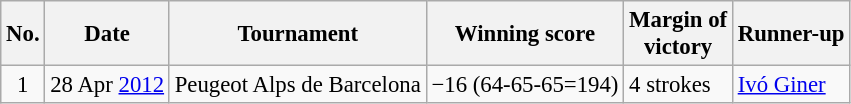<table class="wikitable" style="font-size:95%;">
<tr>
<th>No.</th>
<th>Date</th>
<th>Tournament</th>
<th>Winning score</th>
<th>Margin of<br>victory</th>
<th>Runner-up</th>
</tr>
<tr>
<td align=center>1</td>
<td align=right>28 Apr <a href='#'>2012</a></td>
<td>Peugeot Alps de Barcelona</td>
<td>−16 (64-65-65=194)</td>
<td>4 strokes</td>
<td> <a href='#'>Ivó Giner</a></td>
</tr>
</table>
